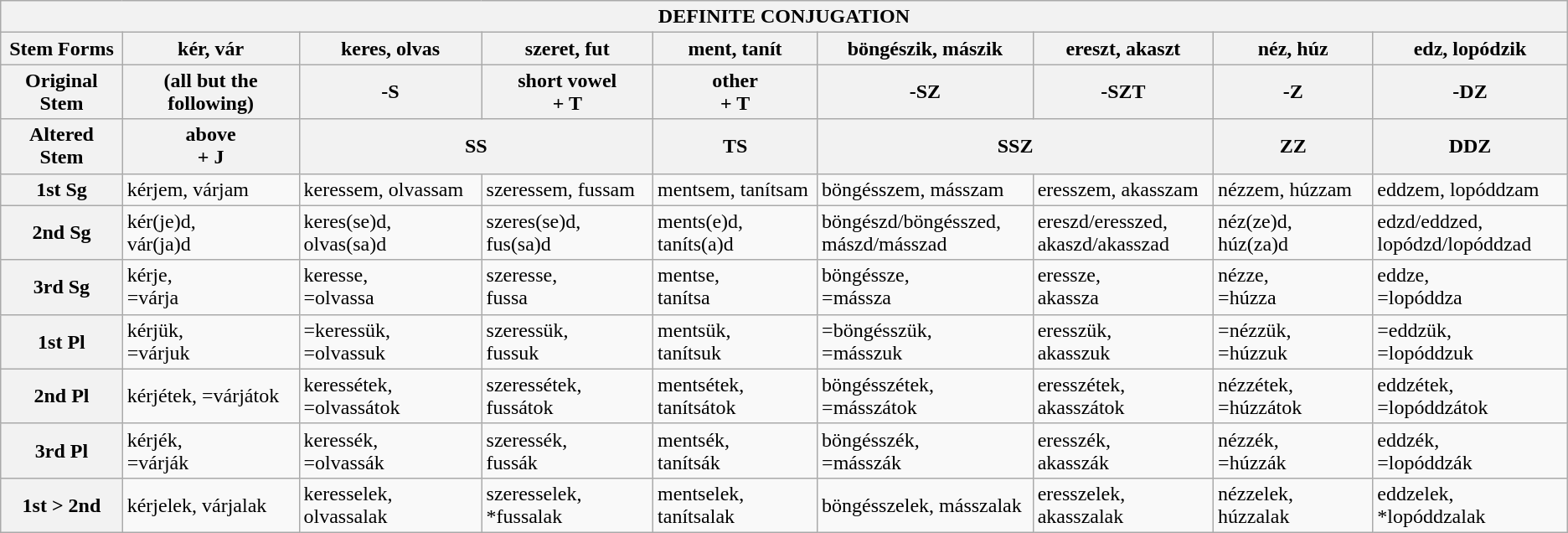<table class="wikitable">
<tr>
<th colspan=10 align=center>DEFINITE CONJUGATION</th>
</tr>
<tr>
<th>Stem Forms</th>
<th>kér, vár</th>
<th>kere<strong>s</strong>, olva<strong>s</strong></th>
<th>szer<strong>et</strong>, f<strong>ut</strong></th>
<th>me<strong>nt</strong>, tan<strong>ít</strong></th>
<th>böngé<strong>sz</strong>ik, má<strong>sz</strong>ik</th>
<th>ere<strong>szt</strong>, aka<strong>szt</strong></th>
<th>né<strong>z</strong>, hú<strong>z</strong></th>
<th>e<strong>dz</strong>, lopó<strong>dz</strong>ik</th>
</tr>
<tr>
<th>Original Stem</th>
<th>(all but the following)</th>
<th>-S</th>
<th>short vowel<br>+ T</th>
<th>other<br>+ T</th>
<th>-SZ</th>
<th>-SZT</th>
<th>-Z</th>
<th>-DZ</th>
</tr>
<tr>
<th>Altered Stem</th>
<th>above<br>+ J</th>
<th colspan=2>SS</th>
<th>TS</th>
<th colspan=2>SSZ</th>
<th>ZZ</th>
<th>DDZ</th>
</tr>
<tr>
<th>1st Sg</th>
<td>kérjem, várjam</td>
<td>keressem, olvassam</td>
<td>szeressem, fussam</td>
<td>mentsem, tanítsam</td>
<td>böngésszem, másszam</td>
<td>eresszem, akasszam</td>
<td>nézzem, húzzam</td>
<td>eddzem, lopóddzam</td>
</tr>
<tr>
<th>2nd Sg</th>
<td>kér(je)d,<br>vár(ja)d</td>
<td>keres(se)d,<br>olvas(sa)d</td>
<td>szeres(se)d,<br>fus(sa)d</td>
<td>ments(e)d,<br>taníts(a)d</td>
<td>böngészd/böngésszed,<br>mászd/másszad</td>
<td>ereszd/eresszed,<br>akaszd/akasszad</td>
<td>néz(ze)d,<br>húz(za)d</td>
<td>edzd/eddzed,<br>lopódzd/lopóddzad</td>
</tr>
<tr>
<th>3rd Sg</th>
<td>kérje,<br>=várja</td>
<td>keresse,<br>=olvassa</td>
<td>szeresse,<br>fussa</td>
<td>mentse,<br>tanítsa</td>
<td>böngéssze,<br>=mássza</td>
<td>eressze,<br>akassza</td>
<td>nézze,<br>=húzza</td>
<td>eddze,<br>=lopóddza</td>
</tr>
<tr>
<th>1st Pl</th>
<td>kérjük,<br>=várjuk</td>
<td>=keressük,<br>=olvassuk</td>
<td>szeressük,<br>fussuk</td>
<td>mentsük,<br>tanítsuk</td>
<td>=böngésszük,<br>=másszuk</td>
<td>eresszük,<br>akasszuk</td>
<td>=nézzük,<br>=húzzuk</td>
<td>=eddzük,<br>=lopóddzuk</td>
</tr>
<tr>
<th>2nd Pl</th>
<td>kérjétek, =várjátok</td>
<td>keressétek, =olvassátok</td>
<td>szeressétek, fussátok</td>
<td>mentsétek, tanítsátok</td>
<td>böngésszétek, =másszátok</td>
<td>eresszétek, akasszátok</td>
<td>nézzétek, =húzzátok</td>
<td>eddzétek, =lopóddzátok</td>
</tr>
<tr>
<th>3rd Pl</th>
<td>kérjék,<br>=várják</td>
<td>keressék,<br>=olvassák</td>
<td>szeressék,<br>fussák</td>
<td>mentsék,<br>tanítsák</td>
<td>böngésszék,<br>=másszák</td>
<td>eresszék,<br>akasszák</td>
<td>nézzék,<br>=húzzák</td>
<td>eddzék,<br>=lopóddzák</td>
</tr>
<tr>
<th>1st > 2nd</th>
<td>kérjelek, várjalak</td>
<td>keresselek, olvassalak</td>
<td>szeresselek, *fussalak</td>
<td>mentselek, tanítsalak</td>
<td>böngésszelek, másszalak</td>
<td>eresszelek, akasszalak</td>
<td>nézzelek, húzzalak</td>
<td>eddzelek, *lopóddzalak</td>
</tr>
</table>
